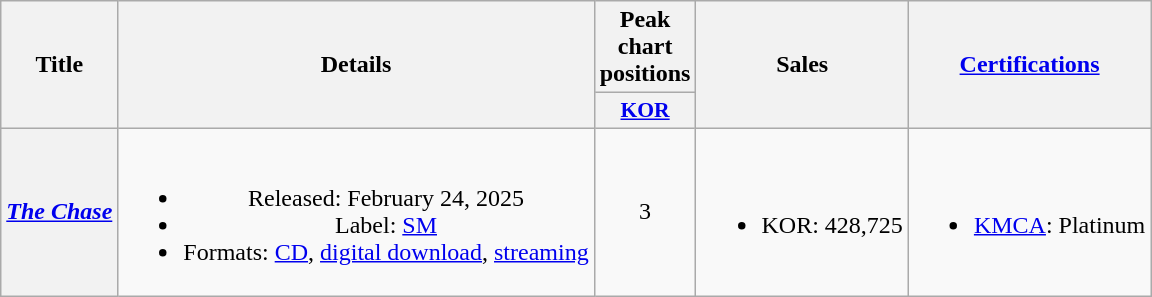<table class="wikitable plainrowheaders" style="text-align:center">
<tr>
<th scope="col" rowspan="2">Title</th>
<th scope="col" rowspan="2">Details</th>
<th scope="col">Peak chart positions</th>
<th scope="col" rowspan="2">Sales</th>
<th scope="col" rowspan="2"><a href='#'>Certifications</a></th>
</tr>
<tr>
<th scope="col" style="width:3em;font-size:90%"><a href='#'>KOR</a><br></th>
</tr>
<tr>
<th scope="row"><em><a href='#'>The Chase</a></em></th>
<td><br><ul><li>Released: February 24, 2025</li><li>Label: <a href='#'>SM</a></li><li>Formats: <a href='#'>CD</a>, <a href='#'>digital download</a>, <a href='#'>streaming</a></li></ul></td>
<td>3</td>
<td><br><ul><li>KOR: 428,725</li></ul></td>
<td><br><ul><li><a href='#'>KMCA</a>: Platinum</li></ul></td>
</tr>
</table>
